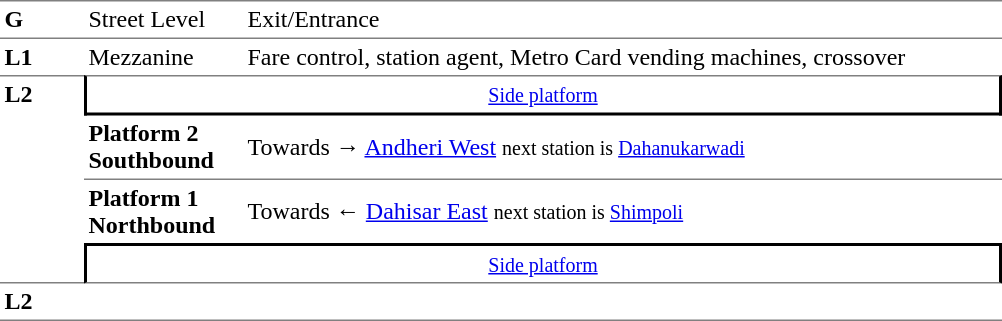<table cellspacing="0" cellpadding="3" border="0">
<tr>
<td style="border-bottom:solid 1px gray;border-top:solid 1px gray;" width="50" valign="top"><strong>G</strong></td>
<td style="border-top:solid 1px gray;border-bottom:solid 1px gray;" width="100" valign="top">Street Level</td>
<td style="border-top:solid 1px gray;border-bottom:solid 1px gray;" width="500" valign="top">Exit/Entrance</td>
</tr>
<tr>
<td valign="top"><strong>L1</strong></td>
<td valign="top">Mezzanine</td>
<td valign="top">Fare control, station agent, Metro Card vending machines, crossover</td>
</tr>
<tr>
<td rowspan="4" style="border-top:solid 1px gray;border-bottom:solid 1px gray;" width="50" valign="top"><strong>L2</strong></td>
<td colspan="2" style="border-top:solid 1px gray;border-right:solid 2px black;border-left:solid 2px black;border-bottom:solid 2px black;text-align:center;"><small><a href='#'>Side platform</a></small></td>
</tr>
<tr>
<td style="border-bottom:solid 1px gray;" width="100"><span><strong>Platform 2</strong><br><strong>Southbound</strong></span></td>
<td style="border-bottom:solid 1px gray;" width="500">Towards → <a href='#'>Andheri West</a> <small>next station is <a href='#'>Dahanukarwadi</a></small></td>
</tr>
<tr>
<td><span><strong>Platform 1</strong><br><strong>Northbound</strong></span></td>
<td>Towards ← <a href='#'>Dahisar East</a> <small>next station is <a href='#'>Shimpoli</a></small></td>
</tr>
<tr>
<td colspan="2" style="border-top:solid 2px black;border-right:solid 2px black;border-left:solid 2px black;border-bottom:solid 1px gray;" align="center"><small><a href='#'>Side platform</a></small></td>
</tr>
<tr>
<td rowspan="2" style="border-bottom:solid 1px gray;" width="50" valign="top"><strong>L2</strong></td>
<td style="border-bottom:solid 1px gray;" width="100"></td>
<td style="border-bottom:solid 1px gray;" width="500"></td>
</tr>
<tr>
</tr>
</table>
